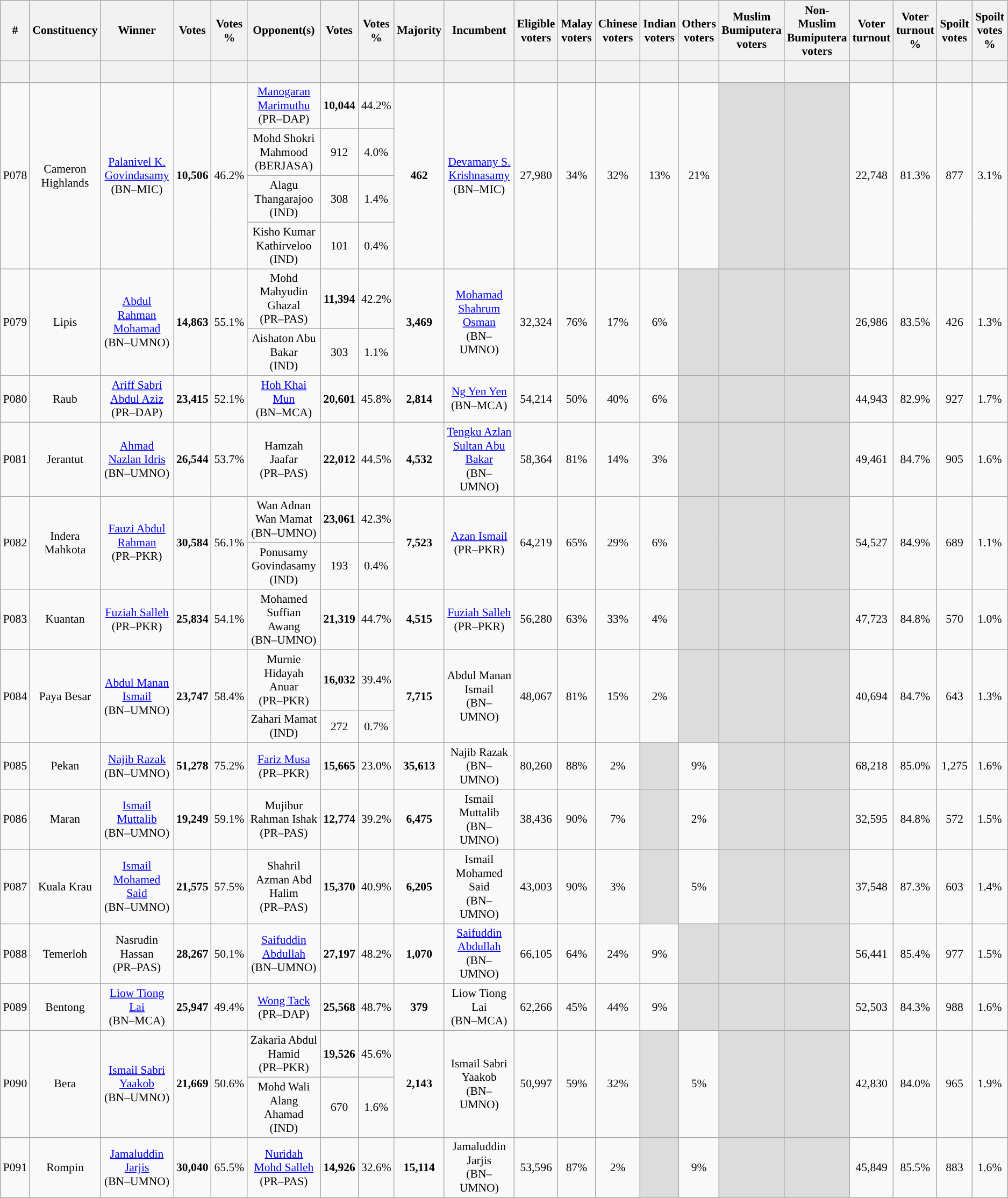<table class="wikitable sortable" style="text-align:center; font-size:90%">
<tr>
<th width="30">#</th>
<th width="60">Constituency</th>
<th width="150">Winner</th>
<th width="50">Votes</th>
<th width="50">Votes %</th>
<th width="150">Opponent(s)</th>
<th width="50">Votes</th>
<th width="50">Votes %</th>
<th width="50">Majority</th>
<th width="150">Incumbent</th>
<th width="50">Eligible voters</th>
<th width="50">Malay voters</th>
<th width="50">Chinese voters</th>
<th width="50">Indian voters</th>
<th width="50">Others voters</th>
<th width="50">Muslim Bumiputera voters</th>
<th width="50">Non-Muslim Bumiputera voters</th>
<th width="50">Voter turnout</th>
<th width="50">Voter turnout %</th>
<th width="50">Spoilt votes</th>
<th width="50">Spoilt votes %</th>
</tr>
<tr>
<th height="20"></th>
<th></th>
<th></th>
<th></th>
<th></th>
<th></th>
<th></th>
<th></th>
<th></th>
<th></th>
<th></th>
<th></th>
<th></th>
<th></th>
<th></th>
<th></th>
<th></th>
<th></th>
<th></th>
<th></th>
<th></th>
</tr>
<tr>
<td rowspan="4">P078</td>
<td rowspan="4">Cameron Highlands</td>
<td rowspan="4"><a href='#'>Palanivel K. Govindasamy</a><br>(BN–MIC)</td>
<td rowspan="4"><strong>10,506</strong></td>
<td rowspan="4">46.2%</td>
<td><a href='#'>Manogaran Marimuthu</a><br>(PR–DAP)</td>
<td><strong>10,044</strong></td>
<td>44.2%</td>
<td rowspan="4"><strong>462</strong></td>
<td rowspan="4"><a href='#'>Devamany S. Krishnasamy</a><br>(BN–MIC)</td>
<td rowspan="4">27,980</td>
<td rowspan="4">34%</td>
<td rowspan="4">32%</td>
<td rowspan="4">13%</td>
<td rowspan="4">21%</td>
<td rowspan="4" bgcolor="dcdcdc"></td>
<td rowspan="4" bgcolor="dcdcdc"></td>
<td rowspan="4">22,748</td>
<td rowspan="4">81.3%</td>
<td rowspan="4">877</td>
<td rowspan="4">3.1%</td>
</tr>
<tr>
<td>Mohd Shokri Mahmood<br>(BERJASA)</td>
<td>912</td>
<td>4.0%</td>
</tr>
<tr>
<td>Alagu Thangarajoo<br>(IND)</td>
<td>308</td>
<td>1.4%</td>
</tr>
<tr>
<td>Kisho Kumar Kathirveloo<br>(IND)</td>
<td>101</td>
<td>0.4%</td>
</tr>
<tr>
<td rowspan="2">P079</td>
<td rowspan="2">Lipis</td>
<td rowspan="2"><a href='#'>Abdul Rahman Mohamad</a><br>(BN–UMNO)</td>
<td rowspan="2"><strong>14,863</strong></td>
<td rowspan="2">55.1%</td>
<td>Mohd Mahyudin Ghazal<br>(PR–PAS)</td>
<td><strong>11,394</strong></td>
<td>42.2%</td>
<td rowspan="2"><strong>3,469</strong></td>
<td rowspan="2"><a href='#'>Mohamad Shahrum Osman</a><br>(BN–UMNO)</td>
<td rowspan="2">32,324</td>
<td rowspan="2">76%</td>
<td rowspan="2">17%</td>
<td rowspan="2">6%</td>
<td rowspan="2" bgcolor="dcdcdc"></td>
<td rowspan="2" bgcolor="dcdcdc"></td>
<td rowspan="2" bgcolor="dcdcdc"></td>
<td rowspan="2">26,986</td>
<td rowspan="2">83.5%</td>
<td rowspan="2">426</td>
<td rowspan="2">1.3%</td>
</tr>
<tr>
<td>Aishaton Abu Bakar<br>(IND)</td>
<td>303</td>
<td>1.1%</td>
</tr>
<tr>
<td>P080</td>
<td>Raub</td>
<td><a href='#'>Ariff Sabri Abdul Aziz</a><br>(PR–DAP)</td>
<td><strong>23,415</strong></td>
<td>52.1%</td>
<td><a href='#'>Hoh Khai Mun</a><br>(BN–MCA)</td>
<td><strong>20,601</strong></td>
<td>45.8%</td>
<td><strong>2,814</strong></td>
<td><a href='#'>Ng Yen Yen</a><br>(BN–MCA)</td>
<td>54,214</td>
<td>50%</td>
<td>40%</td>
<td>6%</td>
<td bgcolor="dcdcdc"></td>
<td bgcolor="dcdcdc"></td>
<td bgcolor="dcdcdc"></td>
<td>44,943</td>
<td>82.9%</td>
<td>927</td>
<td>1.7%</td>
</tr>
<tr>
<td>P081</td>
<td>Jerantut</td>
<td><a href='#'>Ahmad Nazlan Idris</a><br>(BN–UMNO)</td>
<td><strong>26,544</strong></td>
<td>53.7%</td>
<td>Hamzah Jaafar<br>(PR–PAS)</td>
<td><strong>22,012</strong></td>
<td>44.5%</td>
<td><strong>4,532</strong></td>
<td><a href='#'>Tengku Azlan Sultan Abu Bakar</a><br>(BN–UMNO)</td>
<td>58,364</td>
<td>81%</td>
<td>14%</td>
<td>3%</td>
<td bgcolor="dcdcdc"></td>
<td bgcolor="dcdcdc"></td>
<td bgcolor="dcdcdc"></td>
<td>49,461</td>
<td>84.7%</td>
<td>905</td>
<td>1.6%</td>
</tr>
<tr>
<td rowspan="2">P082</td>
<td rowspan="2">Indera Mahkota</td>
<td rowspan="2"><a href='#'>Fauzi Abdul Rahman</a><br>(PR–PKR)</td>
<td rowspan="2"><strong>30,584</strong></td>
<td rowspan="2">56.1%</td>
<td>Wan Adnan Wan Mamat<br>(BN–UMNO)</td>
<td><strong>23,061</strong></td>
<td>42.3%</td>
<td rowspan="2"><strong>7,523</strong></td>
<td rowspan="2"><a href='#'>Azan Ismail</a><br>(PR–PKR)</td>
<td rowspan="2">64,219</td>
<td rowspan="2">65%</td>
<td rowspan="2">29%</td>
<td rowspan="2">6%</td>
<td rowspan="2" bgcolor="dcdcdc"></td>
<td rowspan="2" bgcolor="dcdcdc"></td>
<td rowspan="2" bgcolor="dcdcdc"></td>
<td rowspan="2">54,527</td>
<td rowspan="2">84.9%</td>
<td rowspan="2">689</td>
<td rowspan="2">1.1%</td>
</tr>
<tr>
<td>Ponusamy Govindasamy<br>(IND)</td>
<td>193</td>
<td>0.4%</td>
</tr>
<tr>
<td>P083</td>
<td>Kuantan</td>
<td><a href='#'>Fuziah Salleh</a><br>(PR–PKR)</td>
<td><strong>25,834</strong></td>
<td>54.1%</td>
<td>Mohamed Suffian Awang<br>(BN–UMNO)</td>
<td><strong>21,319</strong></td>
<td>44.7%</td>
<td><strong>4,515</strong></td>
<td><a href='#'>Fuziah Salleh</a><br>(PR–PKR)</td>
<td>56,280</td>
<td>63%</td>
<td>33%</td>
<td>4%</td>
<td bgcolor="dcdcdc"></td>
<td bgcolor="dcdcdc"></td>
<td bgcolor="dcdcdc"></td>
<td>47,723</td>
<td>84.8%</td>
<td>570</td>
<td>1.0%</td>
</tr>
<tr>
<td rowspan="2">P084</td>
<td rowspan="2">Paya Besar</td>
<td rowspan="2"><a href='#'>Abdul Manan Ismail</a><br>(BN–UMNO)</td>
<td rowspan="2"><strong>23,747</strong></td>
<td rowspan="2">58.4%</td>
<td>Murnie Hidayah Anuar<br>(PR–PKR)</td>
<td><strong>16,032</strong></td>
<td>39.4%</td>
<td rowspan="2"><strong>7,715</strong></td>
<td rowspan="2">Abdul Manan Ismail<br>(BN–UMNO)</td>
<td rowspan="2">48,067</td>
<td rowspan="2">81%</td>
<td rowspan="2">15%</td>
<td rowspan="2">2%</td>
<td rowspan="2" bgcolor="dcdcdc"></td>
<td rowspan="2" bgcolor="dcdcdc"></td>
<td rowspan="2" bgcolor="dcdcdc"></td>
<td rowspan="2">40,694</td>
<td rowspan="2">84.7%</td>
<td rowspan="2">643</td>
<td rowspan="2">1.3%</td>
</tr>
<tr>
<td>Zahari Mamat<br>(IND)</td>
<td>272</td>
<td>0.7%</td>
</tr>
<tr>
<td>P085</td>
<td>Pekan</td>
<td><a href='#'>Najib Razak</a><br>(BN–UMNO)</td>
<td><strong>51,278</strong></td>
<td>75.2%</td>
<td><a href='#'>Fariz Musa</a><br>(PR–PKR)</td>
<td><strong>15,665</strong></td>
<td>23.0%</td>
<td><strong>35,613</strong></td>
<td>Najib Razak<br>(BN–UMNO)</td>
<td>80,260</td>
<td>88%</td>
<td>2%</td>
<td bgcolor="dcdcdc"></td>
<td>9%</td>
<td bgcolor="dcdcdc"></td>
<td bgcolor="dcdcdc"></td>
<td>68,218</td>
<td>85.0%</td>
<td>1,275</td>
<td>1.6%</td>
</tr>
<tr>
<td>P086</td>
<td>Maran</td>
<td><a href='#'>Ismail Muttalib</a><br>(BN–UMNO)</td>
<td><strong>19,249</strong></td>
<td>59.1%</td>
<td>Mujibur Rahman Ishak<br>(PR–PAS)</td>
<td><strong>12,774</strong></td>
<td>39.2%</td>
<td><strong>6,475</strong></td>
<td>Ismail Muttalib<br>(BN–UMNO)</td>
<td>38,436</td>
<td>90%</td>
<td>7%</td>
<td bgcolor="dcdcdc"></td>
<td>2%</td>
<td bgcolor="dcdcdc"></td>
<td bgcolor="dcdcdc"></td>
<td>32,595</td>
<td>84.8%</td>
<td>572</td>
<td>1.5%</td>
</tr>
<tr>
<td>P087</td>
<td>Kuala Krau</td>
<td><a href='#'>Ismail Mohamed Said</a><br>(BN–UMNO)</td>
<td><strong>21,575</strong></td>
<td>57.5%</td>
<td>Shahril Azman Abd Halim<br>(PR–PAS)</td>
<td><strong>15,370</strong></td>
<td>40.9%</td>
<td><strong>6,205</strong></td>
<td>Ismail Mohamed Said<br>(BN–UMNO)</td>
<td>43,003</td>
<td>90%</td>
<td>3%</td>
<td bgcolor="dcdcdc"></td>
<td>5%</td>
<td bgcolor="dcdcdc"></td>
<td bgcolor="dcdcdc"></td>
<td>37,548</td>
<td>87.3%</td>
<td>603</td>
<td>1.4%</td>
</tr>
<tr>
<td>P088</td>
<td>Temerloh</td>
<td>Nasrudin Hassan<br>(PR–PAS)</td>
<td><strong>28,267</strong></td>
<td>50.1%</td>
<td><a href='#'>Saifuddin Abdullah</a><br>(BN–UMNO)</td>
<td><strong>27,197</strong></td>
<td>48.2%</td>
<td><strong>1,070</strong></td>
<td><a href='#'>Saifuddin Abdullah</a><br>(BN–UMNO)</td>
<td>66,105</td>
<td>64%</td>
<td>24%</td>
<td>9%</td>
<td bgcolor="dcdcdc"></td>
<td bgcolor="dcdcdc"></td>
<td bgcolor="dcdcdc"></td>
<td>56,441</td>
<td>85.4%</td>
<td>977</td>
<td>1.5%</td>
</tr>
<tr>
<td>P089</td>
<td>Bentong</td>
<td><a href='#'>Liow Tiong Lai</a><br>(BN–MCA)</td>
<td><strong>25,947</strong></td>
<td>49.4%</td>
<td><a href='#'>Wong Tack</a><br>(PR–DAP)</td>
<td><strong>25,568</strong></td>
<td>48.7%</td>
<td><strong>379</strong></td>
<td>Liow Tiong Lai<br>(BN–MCA)</td>
<td>62,266</td>
<td>45%</td>
<td>44%</td>
<td>9%</td>
<td bgcolor="dcdcdc"></td>
<td bgcolor="dcdcdc"></td>
<td bgcolor="dcdcdc"></td>
<td>52,503</td>
<td>84.3%</td>
<td>988</td>
<td>1.6%</td>
</tr>
<tr>
<td rowspan="2">P090</td>
<td rowspan="2">Bera</td>
<td rowspan="2"><a href='#'>Ismail Sabri Yaakob</a><br>(BN–UMNO)</td>
<td rowspan="2"><strong>21,669</strong></td>
<td rowspan="2">50.6%</td>
<td>Zakaria Abdul Hamid<br>(PR–PKR)</td>
<td><strong>19,526</strong></td>
<td>45.6%</td>
<td rowspan="2"><strong>2,143</strong></td>
<td rowspan="2">Ismail Sabri Yaakob<br>(BN–UMNO)</td>
<td rowspan="2">50,997</td>
<td rowspan="2">59%</td>
<td rowspan="2">32%</td>
<td rowspan="2" bgcolor="dcdcdc"></td>
<td rowspan="2">5%</td>
<td rowspan="2" bgcolor="dcdcdc"></td>
<td rowspan="2" bgcolor="dcdcdc"></td>
<td rowspan="2">42,830</td>
<td rowspan="2">84.0%</td>
<td rowspan="2">965</td>
<td rowspan="2">1.9%</td>
</tr>
<tr>
<td>Mohd Wali Alang Ahamad<br>(IND)</td>
<td>670</td>
<td>1.6%</td>
</tr>
<tr>
<td>P091</td>
<td>Rompin</td>
<td><a href='#'>Jamaluddin Jarjis</a><br>(BN–UMNO)</td>
<td><strong>30,040</strong></td>
<td>65.5%</td>
<td><a href='#'>Nuridah Mohd Salleh</a><br>(PR–PAS)</td>
<td><strong>14,926</strong></td>
<td>32.6%</td>
<td><strong>15,114</strong></td>
<td>Jamaluddin Jarjis<br>(BN–UMNO)</td>
<td>53,596</td>
<td>87%</td>
<td>2%</td>
<td bgcolor="dcdcdc"></td>
<td>9%</td>
<td bgcolor="dcdcdc"></td>
<td bgcolor="dcdcdc"></td>
<td>45,849</td>
<td>85.5%</td>
<td>883</td>
<td>1.6%</td>
</tr>
</table>
